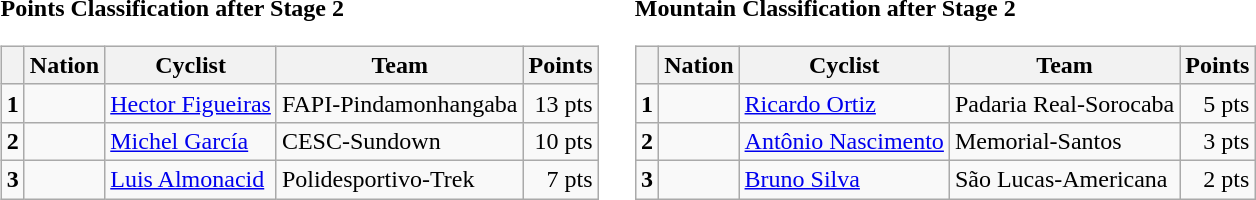<table>
<tr>
<td><strong>Points Classification after Stage 2</strong><br><table class="wikitable">
<tr>
<th></th>
<th>Nation</th>
<th>Cyclist</th>
<th>Team</th>
<th>Points</th>
</tr>
<tr>
<td><strong>1</strong></td>
<td></td>
<td><a href='#'>Hector Figueiras</a></td>
<td>FAPI-Pindamonhangaba</td>
<td align="right">13 pts</td>
</tr>
<tr>
<td><strong>2</strong></td>
<td></td>
<td><a href='#'>Michel García</a></td>
<td>CESC-Sundown</td>
<td align="right">10 pts</td>
</tr>
<tr>
<td><strong>3</strong></td>
<td></td>
<td><a href='#'>Luis Almonacid</a></td>
<td>Polidesportivo-Trek</td>
<td align="right">7 pts</td>
</tr>
</table>
</td>
<td></td>
<td><strong>Mountain Classification after Stage 2</strong><br><table class="wikitable">
<tr>
<th></th>
<th>Nation</th>
<th>Cyclist</th>
<th>Team</th>
<th>Points</th>
</tr>
<tr>
<td><strong>1</strong></td>
<td></td>
<td><a href='#'>Ricardo Ortiz</a></td>
<td>Padaria Real-Sorocaba</td>
<td align="right">5 pts</td>
</tr>
<tr>
<td><strong>2</strong></td>
<td></td>
<td><a href='#'>Antônio Nascimento</a></td>
<td>Memorial-Santos</td>
<td align="right">3 pts</td>
</tr>
<tr>
<td><strong>3</strong></td>
<td></td>
<td><a href='#'>Bruno Silva</a></td>
<td>São Lucas-Americana</td>
<td align="right">2 pts</td>
</tr>
</table>
</td>
</tr>
</table>
